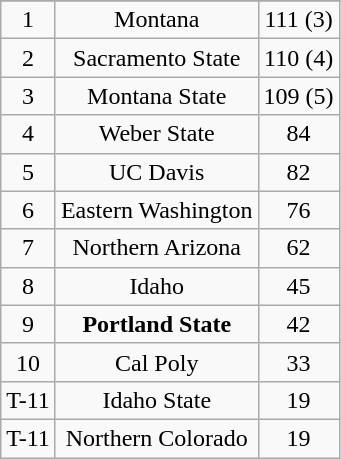<table class="wikitable" style="display: inline-table;">
<tr align="center">
</tr>
<tr align="center">
<td>1</td>
<td>Montana</td>
<td>111 (3)</td>
</tr>
<tr align="center">
<td>2</td>
<td>Sacramento State</td>
<td>110 (4)</td>
</tr>
<tr align="center">
<td>3</td>
<td>Montana State</td>
<td>109 (5)</td>
</tr>
<tr align="center">
<td>4</td>
<td>Weber State</td>
<td>84</td>
</tr>
<tr align="center">
<td>5</td>
<td>UC Davis</td>
<td>82</td>
</tr>
<tr align="center">
<td>6</td>
<td>Eastern Washington</td>
<td>76</td>
</tr>
<tr align="center">
<td>7</td>
<td>Northern Arizona</td>
<td>62</td>
</tr>
<tr align="center">
<td>8</td>
<td>Idaho</td>
<td>45</td>
</tr>
<tr align="center">
<td>9</td>
<td><strong>Portland State</strong></td>
<td>42</td>
</tr>
<tr align="center">
<td>10</td>
<td>Cal Poly</td>
<td>33</td>
</tr>
<tr align="center">
<td>T-11</td>
<td>Idaho State</td>
<td>19</td>
</tr>
<tr align="center">
<td>T-11</td>
<td>Northern Colorado</td>
<td>19</td>
</tr>
</table>
